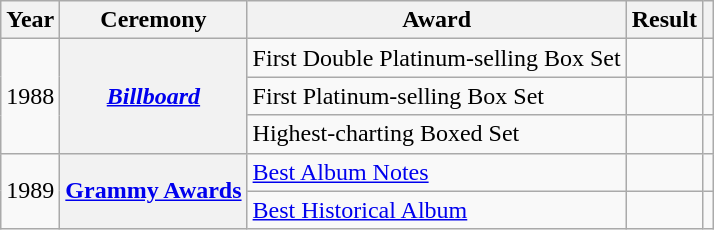<table class="wikitable plainrowheaders">
<tr>
<th>Year</th>
<th>Ceremony</th>
<th>Award</th>
<th>Result</th>
<th></th>
</tr>
<tr>
<td rowspan="3">1988</td>
<th scope="row" rowspan="3"><a href='#'><em>Billboard</em></a></th>
<td>First Double Platinum-selling Box Set</td>
<td></td>
<td align="center"></td>
</tr>
<tr>
<td>First Platinum-selling Box Set</td>
<td></td>
<td align="center"></td>
</tr>
<tr>
<td>Highest-charting Boxed Set</td>
<td></td>
<td align="center"></td>
</tr>
<tr>
<td rowspan="2">1989</td>
<th scope="row" rowspan="2"><a href='#'>Grammy Awards</a></th>
<td><a href='#'>Best Album Notes</a></td>
<td></td>
<td align="center"></td>
</tr>
<tr>
<td><a href='#'>Best Historical Album</a></td>
<td></td>
<td align="center"></td>
</tr>
</table>
